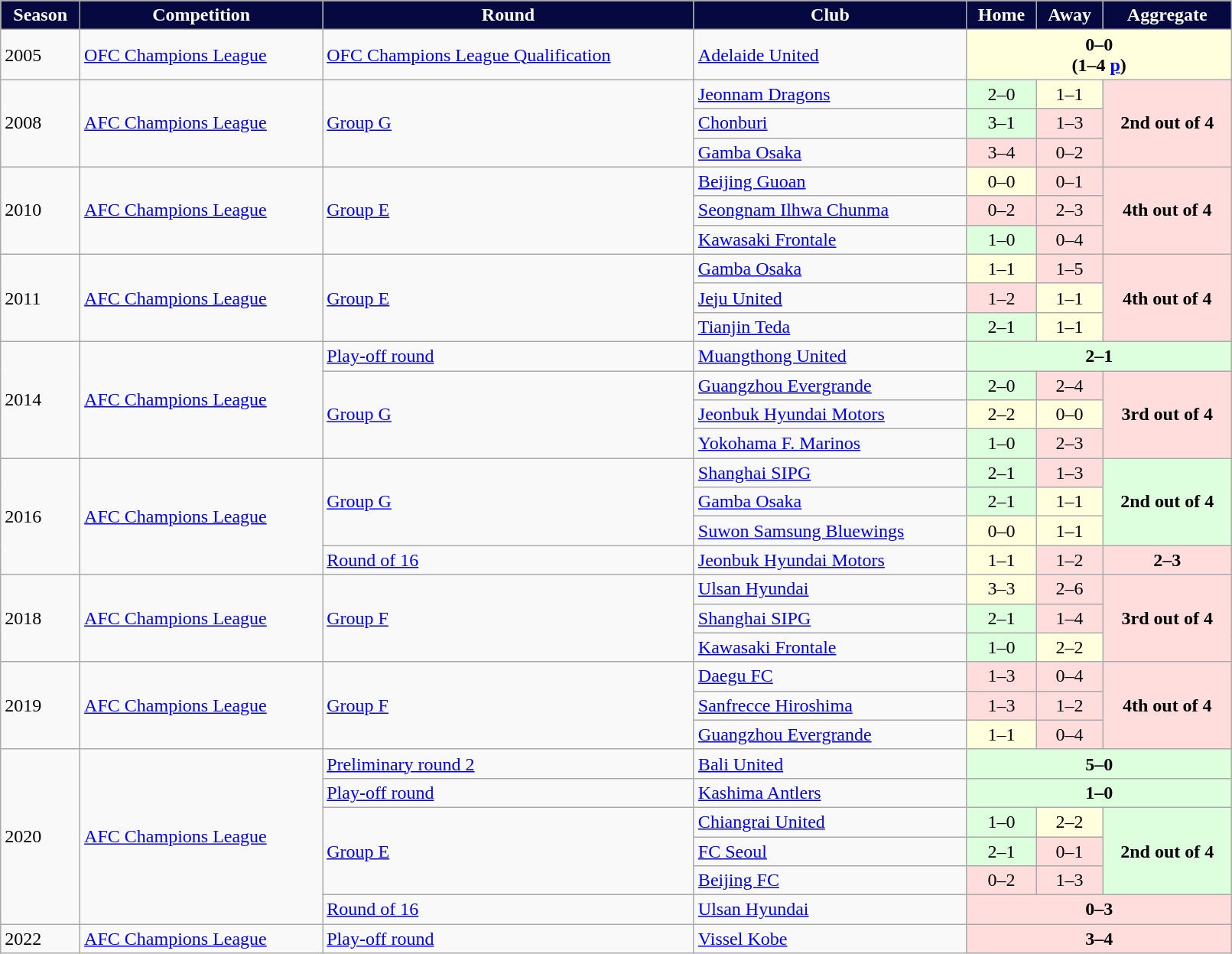<table class="wikitable" style="width:85%;" ;>
<tr>
<th style="color:white; background:#05093f;">Season</th>
<th style="color:white; background:#05093f;">Competition</th>
<th style="color:white; background:#05093f;">Round</th>
<th style="color:white; background:#05093f;">Club</th>
<th style="color:white; background:#05093f;">Home</th>
<th style="color:white; background:#05093f;">Away</th>
<th style="color:white; background:#05093f;">Aggregate</th>
</tr>
<tr>
<td>2005</td>
<td><a href='#'>OFC Champions League</a></td>
<td><a href='#'>OFC Champions League Qualification</a></td>
<td> <a href='#'>Adelaide United</a></td>
<td style="text-align:center; background:#ffffdd;" colspan="3"><strong>0–0 <br>(1–4 <a href='#'>p</a>)</strong></td>
</tr>
<tr>
<td rowspan="3">2008</td>
<td rowspan="3"><a href='#'>AFC Champions League</a></td>
<td rowspan="3"><a href='#'>Group G</a></td>
<td> <a href='#'>Jeonnam Dragons</a></td>
<td style="text-align:center; background:#ddffdd;">2–0</td>
<td style="text-align:center; background:#ffffdd;">1–1</td>
<td rowspan="3" style="text-align:center; background:#ffdddd;"><strong>2nd out of 4</strong></td>
</tr>
<tr>
<td> <a href='#'>Chonburi</a></td>
<td style="text-align:center; background:#ddffdd;">3–1</td>
<td style="text-align:center; background:#ffdddd;">1–3</td>
</tr>
<tr>
<td> <a href='#'>Gamba Osaka</a></td>
<td style="text-align:center; background:#ffdddd;">3–4</td>
<td style="text-align:center; background:#ffdddd;">0–2</td>
</tr>
<tr>
<td rowspan="3">2010</td>
<td rowspan="3"><a href='#'>AFC Champions League</a></td>
<td rowspan="3"><a href='#'>Group E</a></td>
<td> <a href='#'>Beijing Guoan</a></td>
<td style="text-align:center; background:#ffffdd;">0–0</td>
<td style="text-align:center; background:#ffdddd;">0–1</td>
<td rowspan="3" style="text-align:center; background:#ffdddd;"><strong>4th out of 4</strong></td>
</tr>
<tr>
<td> <a href='#'>Seongnam Ilhwa Chunma</a></td>
<td style="text-align:center; background:#ffdddd;">0–2</td>
<td style="text-align:center; background:#ffdddd;">2–3</td>
</tr>
<tr>
<td> <a href='#'>Kawasaki Frontale</a></td>
<td style="text-align:center; background:#ddffdd;">1–0</td>
<td style="text-align:center; background:#ffdddd;">0–4</td>
</tr>
<tr>
<td rowspan="3">2011</td>
<td rowspan="3"><a href='#'>AFC Champions League</a></td>
<td rowspan="3"><a href='#'>Group E</a></td>
<td> <a href='#'>Gamba Osaka</a></td>
<td style="text-align:center; background:#ffffdd;">1–1</td>
<td style="text-align:center; background:#ffdddd;">1–5</td>
<td rowspan="3" style="text-align:center; background:#ffdddd;"><strong>4th out of 4</strong></td>
</tr>
<tr>
<td> <a href='#'>Jeju United</a></td>
<td style="text-align:center; background:#ffdddd;">1–2</td>
<td style="text-align:center; background:#ffffdd;">1–1</td>
</tr>
<tr>
<td> <a href='#'>Tianjin Teda</a></td>
<td style="text-align:center; background:#ddffdd;">2–1</td>
<td style="text-align:center; background:#ffffdd;">1–1</td>
</tr>
<tr>
<td rowspan="4">2014</td>
<td rowspan="4"><a href='#'>AFC Champions League</a></td>
<td><a href='#'>Play-off round</a></td>
<td> <a href='#'>Muangthong United</a></td>
<td colspan="3" style="text-align:center; background:#ddffdd;"><strong>2–1</strong></td>
</tr>
<tr>
<td rowspan="3"><a href='#'>Group G</a></td>
<td> <a href='#'>Guangzhou Evergrande</a></td>
<td style="text-align:center; background:#ddffdd;">2–0</td>
<td style="text-align:center; background:#ffdddd;">2–4</td>
<td rowspan="3" style="text-align:center; background:#ffdddd;"><strong>3rd out of 4</strong></td>
</tr>
<tr>
<td> <a href='#'>Jeonbuk Hyundai Motors</a></td>
<td style="text-align:center; background:#ffffdd;">2–2</td>
<td style="text-align:center; background:#ffffdd;">0–0</td>
</tr>
<tr>
<td> <a href='#'>Yokohama F. Marinos</a></td>
<td style="text-align:center; background:#ddffdd;">1–0</td>
<td style="text-align:center; background:#ffdddd;">2–3</td>
</tr>
<tr>
<td rowspan="4">2016</td>
<td rowspan="4"><a href='#'>AFC Champions League</a></td>
<td rowspan="3"><a href='#'>Group G</a></td>
<td> <a href='#'>Shanghai SIPG</a></td>
<td style="text-align:center; background:#ddffdd;">2–1</td>
<td style="text-align:center; background:#ffdddd;">1–3</td>
<td rowspan="3" style="text-align:center; background:#ddffdd;"><strong>2nd out of 4</strong></td>
</tr>
<tr>
<td> <a href='#'>Gamba Osaka</a></td>
<td style="text-align:center; background:#ddffdd;">2–1</td>
<td style="text-align:center; background:#ffffdd;">1–1</td>
</tr>
<tr>
<td> <a href='#'>Suwon Samsung Bluewings</a></td>
<td style="text-align:center; background:#ffffdd;">0–0</td>
<td style="text-align:center; background:#ffffdd;">1–1</td>
</tr>
<tr>
<td><a href='#'>Round of 16</a></td>
<td> <a href='#'>Jeonbuk Hyundai Motors</a></td>
<td style="text-align:center; background:#ffffdd;">1–1</td>
<td style="text-align:center; background:#ffdddd;">1–2</td>
<td style="text-align:center; background:#ffdddd;"><strong>2–3</strong></td>
</tr>
<tr>
<td rowspan="3">2018</td>
<td rowspan="3"><a href='#'>AFC Champions League</a></td>
<td rowspan="3"><a href='#'>Group F</a></td>
<td> <a href='#'>Ulsan Hyundai</a></td>
<td style="text-align:center; background:#ffffdd;">3–3</td>
<td style="text-align:center; background:#ffdddd;">2–6</td>
<td rowspan="3" style="text-align:center; background:#ffdddd;"><strong>3rd out of 4</strong></td>
</tr>
<tr>
<td> <a href='#'>Shanghai SIPG</a></td>
<td style="text-align:center; background:#ddffdd;">2–1</td>
<td style="text-align:center; background:#ffdddd;">1–4</td>
</tr>
<tr>
<td> <a href='#'>Kawasaki Frontale</a></td>
<td style="text-align:center; background:#ddffdd;">1–0</td>
<td style="text-align:center; background:#ffffdd;">2–2</td>
</tr>
<tr>
<td rowspan="3">2019</td>
<td rowspan="3"><a href='#'>AFC Champions League</a></td>
<td rowspan="3"><a href='#'>Group F</a></td>
<td> <a href='#'>Daegu FC</a></td>
<td style="text-align:center; background:#ffdddd;">1–3</td>
<td style="text-align:center; background:#ffdddd;">0–4</td>
<td rowspan="3" style="text-align:center; background:#ffdddd;"><strong>4th out of 4</strong></td>
</tr>
<tr>
<td> <a href='#'>Sanfrecce Hiroshima</a></td>
<td style="text-align:center; background:#ffdddd;">1–3</td>
<td style="text-align:center; background:#ffdddd;">1–2</td>
</tr>
<tr>
<td> <a href='#'>Guangzhou Evergrande</a></td>
<td style="text-align:center; background:#ffffdd;">1–1</td>
<td style="text-align:center; background:#ffdddd;">0–4</td>
</tr>
<tr>
<td rowspan="6">2020</td>
<td rowspan="6"><a href='#'>AFC Champions League</a></td>
<td><a href='#'>Preliminary round 2</a></td>
<td> <a href='#'>Bali United</a></td>
<td colspan="3" style="text-align:center; background:#ddffdd;"><strong>5–0</strong></td>
</tr>
<tr>
<td><a href='#'>Play-off round</a></td>
<td> <a href='#'>Kashima Antlers</a></td>
<td colspan="3" style="text-align:center; background:#ddffdd;"><strong>1–0</strong></td>
</tr>
<tr>
<td rowspan="3"><a href='#'>Group E</a></td>
<td> <a href='#'>Chiangrai United</a></td>
<td style="text-align:center; background:#ddffdd;">1–0</td>
<td style="text-align:center; background:#ffffdd;">2–2</td>
<td rowspan="3" style="text-align:center; background:#ddffdd;"><strong>2nd out of 4</strong></td>
</tr>
<tr>
<td> <a href='#'>FC Seoul</a></td>
<td style="text-align:center; background:#ddffdd;">2–1</td>
<td style="text-align:center; background:#ffdddd;">0–1</td>
</tr>
<tr>
<td> <a href='#'>Beijing FC</a></td>
<td style="text-align:center; background:#ffdddd;">0–2</td>
<td style="text-align:center; background:#ffdddd;">1–3</td>
</tr>
<tr>
<td><a href='#'>Round of 16</a></td>
<td> <a href='#'>Ulsan Hyundai</a></td>
<td colspan="3" style="text-align:center; background:#ffdddd;"><strong>0–3</strong></td>
</tr>
<tr>
<td>2022</td>
<td><a href='#'>AFC Champions League</a></td>
<td><a href='#'>Play-off round</a></td>
<td> <a href='#'>Vissel Kobe</a></td>
<td colspan="3" style="text-align:center; background:#ffdddd;"><strong>3–4 </strong></td>
</tr>
</table>
